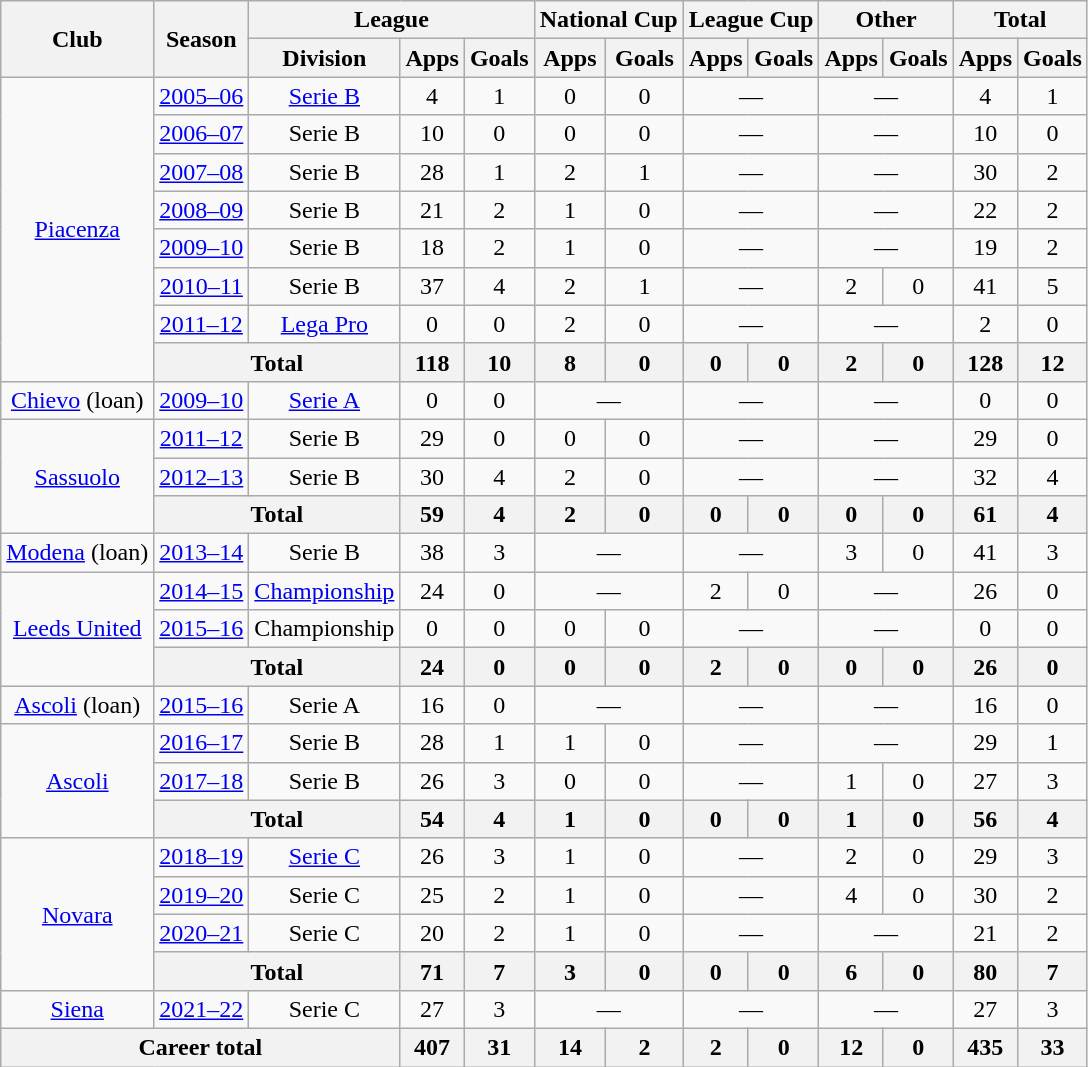<table class="wikitable" style="text-align:center">
<tr>
<th rowspan="2">Club</th>
<th rowspan="2">Season</th>
<th colspan="3">League</th>
<th colspan="2">National Cup</th>
<th colspan="2">League Cup</th>
<th colspan="2">Other</th>
<th colspan="2">Total</th>
</tr>
<tr>
<th>Division</th>
<th>Apps</th>
<th>Goals</th>
<th>Apps</th>
<th>Goals</th>
<th>Apps</th>
<th>Goals</th>
<th>Apps</th>
<th>Goals</th>
<th>Apps</th>
<th>Goals</th>
</tr>
<tr>
<td rowspan="8"><a href='#'>Piacenza</a></td>
<td><a href='#'>2005–06</a></td>
<td><a href='#'>Serie B</a></td>
<td>4</td>
<td>1</td>
<td>0</td>
<td>0</td>
<td colspan="2">—</td>
<td colspan="2">—</td>
<td>4</td>
<td>1</td>
</tr>
<tr>
<td><a href='#'>2006–07</a></td>
<td>Serie B</td>
<td>10</td>
<td>0</td>
<td>0</td>
<td>0</td>
<td colspan="2">—</td>
<td colspan="2">—</td>
<td>10</td>
<td>0</td>
</tr>
<tr>
<td><a href='#'>2007–08</a></td>
<td>Serie B</td>
<td>28</td>
<td>1</td>
<td>2</td>
<td>1</td>
<td colspan="2">—</td>
<td colspan="2">—</td>
<td>30</td>
<td>2</td>
</tr>
<tr>
<td><a href='#'>2008–09</a></td>
<td>Serie B</td>
<td>21</td>
<td>2</td>
<td>1</td>
<td>0</td>
<td colspan="2">—</td>
<td colspan="2">—</td>
<td>22</td>
<td>2</td>
</tr>
<tr>
<td><a href='#'>2009–10</a></td>
<td>Serie B</td>
<td>18</td>
<td>2</td>
<td>1</td>
<td>0</td>
<td colspan="2">—</td>
<td colspan="2">—</td>
<td>19</td>
<td>2</td>
</tr>
<tr>
<td><a href='#'>2010–11</a></td>
<td>Serie B</td>
<td>37</td>
<td>4</td>
<td>2</td>
<td>1</td>
<td colspan="2">—</td>
<td>2</td>
<td>0</td>
<td>41</td>
<td>5</td>
</tr>
<tr>
<td><a href='#'>2011–12</a></td>
<td><a href='#'>Lega Pro</a></td>
<td>0</td>
<td>0</td>
<td>2</td>
<td>0</td>
<td colspan="2">—</td>
<td colspan="2">—</td>
<td>2</td>
<td>0</td>
</tr>
<tr>
<th colspan="2">Total</th>
<th>118</th>
<th>10</th>
<th>8</th>
<th>0</th>
<th>0</th>
<th>0</th>
<th>2</th>
<th>0</th>
<th>128</th>
<th>12</th>
</tr>
<tr>
<td><a href='#'>Chievo</a> (loan)</td>
<td><a href='#'>2009–10</a></td>
<td><a href='#'>Serie A</a></td>
<td>0</td>
<td>0</td>
<td colspan="2">—</td>
<td colspan="2">—</td>
<td colspan="2">—</td>
<td>0</td>
<td>0</td>
</tr>
<tr>
<td rowspan="3"><a href='#'>Sassuolo</a></td>
<td><a href='#'>2011–12</a></td>
<td>Serie B</td>
<td>29</td>
<td>0</td>
<td>0</td>
<td>0</td>
<td colspan="2">—</td>
<td colspan="2">—</td>
<td>29</td>
<td>0</td>
</tr>
<tr>
<td><a href='#'>2012–13</a></td>
<td>Serie B</td>
<td>30</td>
<td>4</td>
<td>2</td>
<td>0</td>
<td colspan="2">—</td>
<td colspan="2">—</td>
<td>32</td>
<td>4</td>
</tr>
<tr>
<th colspan="2">Total</th>
<th>59</th>
<th>4</th>
<th>2</th>
<th>0</th>
<th>0</th>
<th>0</th>
<th>0</th>
<th>0</th>
<th>61</th>
<th>4</th>
</tr>
<tr>
<td><a href='#'>Modena</a> (loan)</td>
<td><a href='#'>2013–14</a></td>
<td>Serie B</td>
<td>38</td>
<td>3</td>
<td colspan="2">—</td>
<td colspan="2">—</td>
<td>3</td>
<td>0</td>
<td>41</td>
<td>3</td>
</tr>
<tr>
<td rowspan="3"><a href='#'>Leeds United</a></td>
<td><a href='#'>2014–15</a></td>
<td><a href='#'>Championship</a></td>
<td>24</td>
<td>0</td>
<td colspan="2">—</td>
<td>2</td>
<td>0</td>
<td colspan="2">—</td>
<td>26</td>
<td>0</td>
</tr>
<tr>
<td><a href='#'>2015–16</a></td>
<td>Championship</td>
<td>0</td>
<td>0</td>
<td>0</td>
<td>0</td>
<td colspan="2">—</td>
<td colspan="2">—</td>
<td>0</td>
<td>0</td>
</tr>
<tr>
<th colspan="2">Total</th>
<th>24</th>
<th>0</th>
<th>0</th>
<th>0</th>
<th>2</th>
<th>0</th>
<th>0</th>
<th>0</th>
<th>26</th>
<th>0</th>
</tr>
<tr>
<td><a href='#'>Ascoli</a> (loan)</td>
<td><a href='#'>2015–16</a></td>
<td>Serie A</td>
<td>16</td>
<td>0</td>
<td colspan="2">—</td>
<td colspan="2">—</td>
<td colspan="2">—</td>
<td>16</td>
<td>0</td>
</tr>
<tr>
<td rowspan="3"><a href='#'>Ascoli</a></td>
<td><a href='#'>2016–17</a></td>
<td>Serie B</td>
<td>28</td>
<td>1</td>
<td>1</td>
<td>0</td>
<td colspan="2">—</td>
<td colspan="2">—</td>
<td>29</td>
<td>1</td>
</tr>
<tr>
<td><a href='#'>2017–18</a></td>
<td>Serie B</td>
<td>26</td>
<td>3</td>
<td>0</td>
<td>0</td>
<td colspan="2">—</td>
<td>1</td>
<td>0</td>
<td>27</td>
<td>3</td>
</tr>
<tr>
<th colspan="2">Total</th>
<th>54</th>
<th>4</th>
<th>1</th>
<th>0</th>
<th>0</th>
<th>0</th>
<th>1</th>
<th>0</th>
<th>56</th>
<th>4</th>
</tr>
<tr>
<td rowspan="4"><a href='#'>Novara</a></td>
<td><a href='#'>2018–19</a></td>
<td><a href='#'>Serie C</a></td>
<td>26</td>
<td>3</td>
<td>1</td>
<td>0</td>
<td colspan="2">—</td>
<td>2</td>
<td>0</td>
<td>29</td>
<td>3</td>
</tr>
<tr>
<td><a href='#'>2019–20</a></td>
<td>Serie C</td>
<td>25</td>
<td>2</td>
<td>1</td>
<td>0</td>
<td colspan="2">—</td>
<td>4</td>
<td>0</td>
<td>30</td>
<td>2</td>
</tr>
<tr>
<td><a href='#'>2020–21</a></td>
<td>Serie C</td>
<td>20</td>
<td>2</td>
<td>1</td>
<td>0</td>
<td colspan="2">—</td>
<td colspan="2">—</td>
<td>21</td>
<td>2</td>
</tr>
<tr>
<th colspan="2">Total</th>
<th>71</th>
<th>7</th>
<th>3</th>
<th>0</th>
<th>0</th>
<th>0</th>
<th>6</th>
<th>0</th>
<th>80</th>
<th>7</th>
</tr>
<tr>
<td><a href='#'>Siena</a></td>
<td><a href='#'>2021–22</a></td>
<td>Serie C</td>
<td>27</td>
<td>3</td>
<td colspan="2">—</td>
<td colspan="2">—</td>
<td colspan="2">—</td>
<td>27</td>
<td>3</td>
</tr>
<tr>
<th colspan="3">Career total</th>
<th>407</th>
<th>31</th>
<th>14</th>
<th>2</th>
<th>2</th>
<th>0</th>
<th>12</th>
<th>0</th>
<th>435</th>
<th>33</th>
</tr>
</table>
